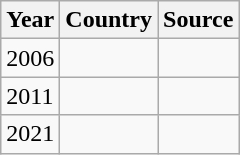<table class="wikitable">
<tr>
<th>Year</th>
<th>Country</th>
<th>Source</th>
</tr>
<tr>
<td>2006</td>
<td></td>
<td></td>
</tr>
<tr>
<td>2011</td>
<td></td>
<td></td>
</tr>
<tr>
<td>2021</td>
<td></td>
<td></td>
</tr>
</table>
